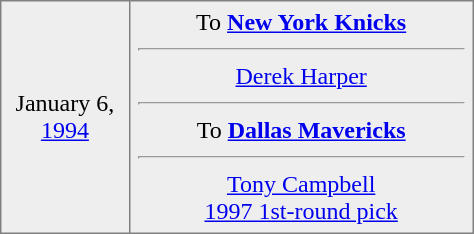<table border="1" style="border-collapse:collapse; text-align:center; width:25%;" cellpadding="5">
<tr style="background:#eee;">
<td style="width:12%">January 6, <a href='#'>1994</a></td>
<td style="width:44%" valign="top">To <strong><a href='#'>New York Knicks</a></strong><hr><a href='#'>Derek Harper</a><hr>To <strong><a href='#'>Dallas Mavericks</a></strong><hr><a href='#'>Tony Campbell</a><br><a href='#'>1997 1st-round pick</a></td>
</tr>
</table>
